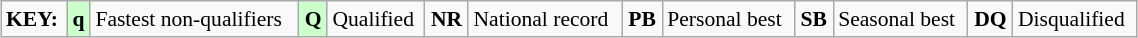<table class="wikitable" style="margin:0.5em auto; font-size:90%;position:relative;" width=60%>
<tr>
<td><strong>KEY:</strong></td>
<td bgcolor=ccffcc align=center><strong>q</strong></td>
<td>Fastest non-qualifiers</td>
<td bgcolor=ccffcc align=center><strong>Q</strong></td>
<td>Qualified</td>
<td align=center><strong>NR</strong></td>
<td>National record</td>
<td align=center><strong>PB</strong></td>
<td>Personal best</td>
<td align=center><strong>SB</strong></td>
<td>Seasonal best</td>
<td align=center><strong>DQ</strong></td>
<td>Disqualified</td>
</tr>
</table>
